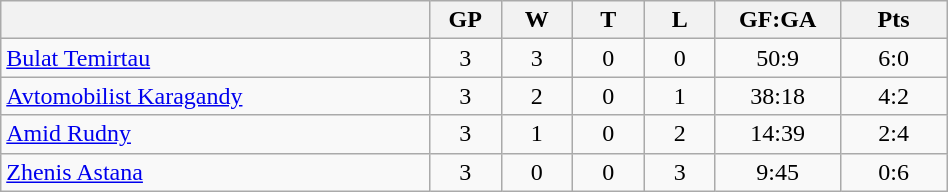<table class="wikitable" width="50%">
<tr>
<th width="30%" bgcolor="#e0e0e0"></th>
<th width="5%" bgcolor="#e0e0e0">GP</th>
<th width="5%" bgcolor="#e0e0e0">W</th>
<th width="5%" bgcolor="#e0e0e0">T</th>
<th width="5%" bgcolor="#e0e0e0">L</th>
<th width="7.5%" bgcolor="#e0e0e0">GF:GA</th>
<th width="7.5%" bgcolor="#e0e0e0">Pts</th>
</tr>
<tr align="center">
<td align="left"><a href='#'>Bulat Temirtau</a></td>
<td>3</td>
<td>3</td>
<td>0</td>
<td>0</td>
<td>50:9</td>
<td>6:0</td>
</tr>
<tr align="center">
<td align="left"><a href='#'>Avtomobilist Karagandy</a></td>
<td>3</td>
<td>2</td>
<td>0</td>
<td>1</td>
<td>38:18</td>
<td>4:2</td>
</tr>
<tr align="center">
<td align="left"><a href='#'>Amid Rudny</a></td>
<td>3</td>
<td>1</td>
<td>0</td>
<td>2</td>
<td>14:39</td>
<td>2:4</td>
</tr>
<tr align="center">
<td align="left"><a href='#'>Zhenis Astana</a></td>
<td>3</td>
<td>0</td>
<td>0</td>
<td>3</td>
<td>9:45</td>
<td>0:6</td>
</tr>
</table>
